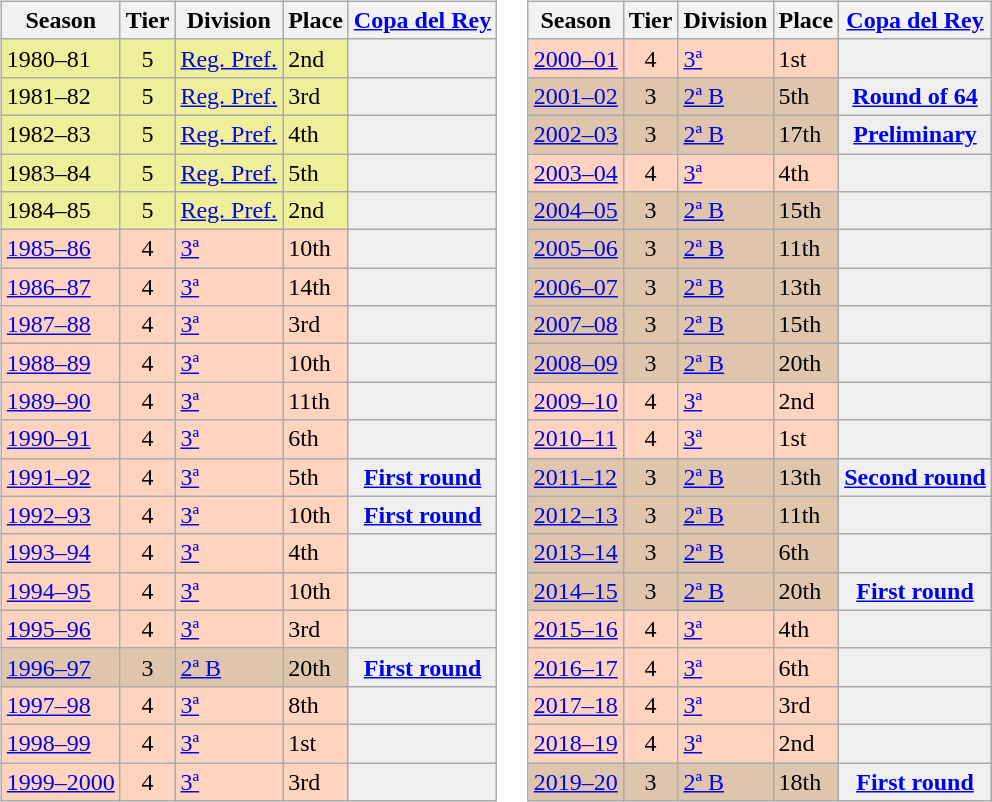<table>
<tr>
<td valign="top" width=0%><br><table class="wikitable">
<tr style="background:#f0f6fa;">
<th>Season</th>
<th>Tier</th>
<th>Division</th>
<th>Place</th>
<th><a href='#'>Copa del Rey</a></th>
</tr>
<tr>
<td style="background:#EFEF99;">1980–81</td>
<td style="background:#EFEF99;" align="center">5</td>
<td style="background:#EFEF99;"><a href='#'>Reg. Pref.</a></td>
<td style="background:#EFEF99;">2nd</td>
<th style="background:#efefef;"></th>
</tr>
<tr>
<td style="background:#EFEF99;">1981–82</td>
<td style="background:#EFEF99;" align="center">5</td>
<td style="background:#EFEF99;"><a href='#'>Reg. Pref.</a></td>
<td style="background:#EFEF99;">3rd</td>
<th style="background:#efefef;"></th>
</tr>
<tr>
<td style="background:#EFEF99;">1982–83</td>
<td style="background:#EFEF99;" align="center">5</td>
<td style="background:#EFEF99;"><a href='#'>Reg. Pref.</a></td>
<td style="background:#EFEF99;">4th</td>
<th style="background:#efefef;"></th>
</tr>
<tr>
<td style="background:#EFEF99;">1983–84</td>
<td style="background:#EFEF99;" align="center">5</td>
<td style="background:#EFEF99;"><a href='#'>Reg. Pref.</a></td>
<td style="background:#EFEF99;">5th</td>
<th style="background:#efefef;"></th>
</tr>
<tr>
<td style="background:#EFEF99;">1984–85</td>
<td style="background:#EFEF99;" align="center">5</td>
<td style="background:#EFEF99;"><a href='#'>Reg. Pref.</a></td>
<td style="background:#EFEF99;">2nd</td>
<th style="background:#efefef;"></th>
</tr>
<tr>
<td style="background:#FFD3BD;"><a href='#'>1985–86</a></td>
<td style="background:#FFD3BD;" align="center">4</td>
<td style="background:#FFD3BD;"><a href='#'>3ª</a></td>
<td style="background:#FFD3BD;">10th</td>
<th style="background:#efefef;"></th>
</tr>
<tr>
<td style="background:#FFD3BD;"><a href='#'>1986–87</a></td>
<td style="background:#FFD3BD;" align="center">4</td>
<td style="background:#FFD3BD;"><a href='#'>3ª</a></td>
<td style="background:#FFD3BD;">14th</td>
<td style="background:#efefef;"></td>
</tr>
<tr>
<td style="background:#FFD3BD;"><a href='#'>1987–88</a></td>
<td style="background:#FFD3BD;" align="center">4</td>
<td style="background:#FFD3BD;"><a href='#'>3ª</a></td>
<td style="background:#FFD3BD;">3rd</td>
<td style="background:#efefef;"></td>
</tr>
<tr>
<td style="background:#FFD3BD;"><a href='#'>1988–89</a></td>
<td style="background:#FFD3BD;" align="center">4</td>
<td style="background:#FFD3BD;"><a href='#'>3ª</a></td>
<td style="background:#FFD3BD;">10th</td>
<td style="background:#efefef;"></td>
</tr>
<tr>
<td style="background:#FFD3BD;"><a href='#'>1989–90</a></td>
<td style="background:#FFD3BD;" align="center">4</td>
<td style="background:#FFD3BD;"><a href='#'>3ª</a></td>
<td style="background:#FFD3BD;">11th</td>
<th style="background:#efefef;"></th>
</tr>
<tr>
<td style="background:#FFD3BD;"><a href='#'>1990–91</a></td>
<td style="background:#FFD3BD;" align="center">4</td>
<td style="background:#FFD3BD;"><a href='#'>3ª</a></td>
<td style="background:#FFD3BD;">6th</td>
<td style="background:#efefef;"></td>
</tr>
<tr>
<td style="background:#FFD3BD;"><a href='#'>1991–92</a></td>
<td style="background:#FFD3BD;" align="center">4</td>
<td style="background:#FFD3BD;"><a href='#'>3ª</a></td>
<td style="background:#FFD3BD;">5th</td>
<th style="background:#efefef;"><a href='#'>First round</a></th>
</tr>
<tr>
<td style="background:#FFD3BD;"><a href='#'>1992–93</a></td>
<td style="background:#FFD3BD;" align="center">4</td>
<td style="background:#FFD3BD;"><a href='#'>3ª</a></td>
<td style="background:#FFD3BD;">10th</td>
<th style="background:#efefef;"><a href='#'>First round</a></th>
</tr>
<tr>
<td style="background:#FFD3BD;"><a href='#'>1993–94</a></td>
<td style="background:#FFD3BD;" align="center">4</td>
<td style="background:#FFD3BD;"><a href='#'>3ª</a></td>
<td style="background:#FFD3BD;">4th</td>
<td style="background:#efefef;"></td>
</tr>
<tr>
<td style="background:#FFD3BD;"><a href='#'>1994–95</a></td>
<td style="background:#FFD3BD;" align="center">4</td>
<td style="background:#FFD3BD;"><a href='#'>3ª</a></td>
<td style="background:#FFD3BD;">10th</td>
<td style="background:#efefef;"></td>
</tr>
<tr>
<td style="background:#FFD3BD;"><a href='#'>1995–96</a></td>
<td style="background:#FFD3BD;" align="center">4</td>
<td style="background:#FFD3BD;"><a href='#'>3ª</a></td>
<td style="background:#FFD3BD;">3rd</td>
<th style="background:#efefef;"></th>
</tr>
<tr>
<td style="background:#DEC5AB;"><a href='#'>1996–97</a></td>
<td style="background:#DEC5AB;" align="center">3</td>
<td style="background:#DEC5AB;"><a href='#'>2ª B</a></td>
<td style="background:#DEC5AB;">20th</td>
<th style="background:#efefef;"><a href='#'>First round</a></th>
</tr>
<tr>
<td style="background:#FFD3BD;"><a href='#'>1997–98</a></td>
<td style="background:#FFD3BD;" align="center">4</td>
<td style="background:#FFD3BD;"><a href='#'>3ª</a></td>
<td style="background:#FFD3BD;">8th</td>
<th style="background:#efefef;"></th>
</tr>
<tr>
<td style="background:#FFD3BD;"><a href='#'>1998–99</a></td>
<td style="background:#FFD3BD;" align="center">4</td>
<td style="background:#FFD3BD;"><a href='#'>3ª</a></td>
<td style="background:#FFD3BD;">1st</td>
<td style="background:#efefef;"></td>
</tr>
<tr>
<td style="background:#FFD3BD;"><a href='#'>1999–2000</a></td>
<td style="background:#FFD3BD;" align="center">4</td>
<td style="background:#FFD3BD;"><a href='#'>3ª</a></td>
<td style="background:#FFD3BD;">3rd</td>
<td style="background:#efefef;"></td>
</tr>
</table>
</td>
<td valign="top" width=0%><br><table class="wikitable">
<tr style="background:#f0f6fa;">
<th>Season</th>
<th>Tier</th>
<th>Division</th>
<th>Place</th>
<th><a href='#'>Copa del Rey</a></th>
</tr>
<tr>
<td style="background:#FFD3BD;"><a href='#'>2000–01</a></td>
<td style="background:#FFD3BD;" align="center">4</td>
<td style="background:#FFD3BD;"><a href='#'>3ª</a></td>
<td style="background:#FFD3BD;">1st</td>
<td style="background:#efefef;"></td>
</tr>
<tr>
<td style="background:#DEC5AB;"><a href='#'>2001–02</a></td>
<td style="background:#DEC5AB;" align="center">3</td>
<td style="background:#DEC5AB;"><a href='#'>2ª B</a></td>
<td style="background:#DEC5AB;">5th</td>
<th style="background:#efefef;"><a href='#'>Round of 64</a></th>
</tr>
<tr>
<td style="background:#DEC5AB;"><a href='#'>2002–03</a></td>
<td style="background:#DEC5AB;" align="center">3</td>
<td style="background:#DEC5AB;"><a href='#'>2ª B</a></td>
<td style="background:#DEC5AB;">17th</td>
<th style="background:#efefef;"><a href='#'>Preliminary</a></th>
</tr>
<tr>
<td style="background:#FFD3BD;"><a href='#'>2003–04</a></td>
<td style="background:#FFD3BD;" align="center">4</td>
<td style="background:#FFD3BD;"><a href='#'>3ª</a></td>
<td style="background:#FFD3BD;">4th</td>
<th style="background:#efefef;"></th>
</tr>
<tr>
<td style="background:#DEC5AB;"><a href='#'>2004–05</a></td>
<td style="background:#DEC5AB;" align="center">3</td>
<td style="background:#DEC5AB;"><a href='#'>2ª B</a></td>
<td style="background:#DEC5AB;">15th</td>
<th style="background:#efefef;"></th>
</tr>
<tr>
<td style="background:#DEC5AB;"><a href='#'>2005–06</a></td>
<td style="background:#DEC5AB;" align="center">3</td>
<td style="background:#DEC5AB;"><a href='#'>2ª B</a></td>
<td style="background:#DEC5AB;">11th</td>
<th style="background:#efefef;"></th>
</tr>
<tr>
<td style="background:#DEC5AB;"><a href='#'>2006–07</a></td>
<td style="background:#DEC5AB;" align="center">3</td>
<td style="background:#DEC5AB;"><a href='#'>2ª B</a></td>
<td style="background:#DEC5AB;">13th</td>
<th style="background:#efefef;"></th>
</tr>
<tr>
<td style="background:#DEC5AB;"><a href='#'>2007–08</a></td>
<td style="background:#DEC5AB;" align="center">3</td>
<td style="background:#DEC5AB;"><a href='#'>2ª B</a></td>
<td style="background:#DEC5AB;">15th</td>
<th style="background:#efefef;"></th>
</tr>
<tr>
<td style="background:#DEC5AB;"><a href='#'>2008–09</a></td>
<td style="background:#DEC5AB;" align="center">3</td>
<td style="background:#DEC5AB;"><a href='#'>2ª B</a></td>
<td style="background:#DEC5AB;">20th</td>
<th style="background:#efefef;"></th>
</tr>
<tr>
<td style="background:#FFD3BD;"><a href='#'>2009–10</a></td>
<td style="background:#FFD3BD;" align="center">4</td>
<td style="background:#FFD3BD;"><a href='#'>3ª</a></td>
<td style="background:#FFD3BD;">2nd</td>
<th style="background:#efefef;"></th>
</tr>
<tr>
<td style="background:#FFD3BD;"><a href='#'>2010–11</a></td>
<td style="background:#FFD3BD;" align="center">4</td>
<td style="background:#FFD3BD;"><a href='#'>3ª</a></td>
<td style="background:#FFD3BD;">1st</td>
<th style="background:#efefef;"></th>
</tr>
<tr>
<td style="background:#DEC5AB;"><a href='#'>2011–12</a></td>
<td style="background:#DEC5AB;" align="center">3</td>
<td style="background:#DEC5AB;"><a href='#'>2ª B</a></td>
<td style="background:#DEC5AB;">13th</td>
<th style="background:#efefef;"><a href='#'>Second round</a></th>
</tr>
<tr>
<td style="background:#DEC5AB;"><a href='#'>2012–13</a></td>
<td style="background:#DEC5AB;" align="center">3</td>
<td style="background:#DEC5AB;"><a href='#'>2ª B</a></td>
<td style="background:#DEC5AB;">11th</td>
<td style="background:#efefef;"></td>
</tr>
<tr>
<td style="background:#DEC5AB;"><a href='#'>2013–14</a></td>
<td style="background:#DEC5AB;" align="center">3</td>
<td style="background:#DEC5AB;"><a href='#'>2ª B</a></td>
<td style="background:#DEC5AB;">6th</td>
<td style="background:#efefef;"></td>
</tr>
<tr>
<td style="background:#DEC5AB;"><a href='#'>2014–15</a></td>
<td style="background:#DEC5AB;" align="center">3</td>
<td style="background:#DEC5AB;"><a href='#'>2ª B</a></td>
<td style="background:#DEC5AB;">20th</td>
<th style="background:#efefef;"><a href='#'>First round</a></th>
</tr>
<tr>
<td style="background:#FFD3BD;"><a href='#'>2015–16</a></td>
<td style="background:#FFD3BD;" align="center">4</td>
<td style="background:#FFD3BD;"><a href='#'>3ª</a></td>
<td style="background:#FFD3BD;">4th</td>
<th style="background:#efefef;"></th>
</tr>
<tr>
<td style="background:#FFD3BD;"><a href='#'>2016–17</a></td>
<td style="background:#FFD3BD;" align="center">4</td>
<td style="background:#FFD3BD;"><a href='#'>3ª</a></td>
<td style="background:#FFD3BD;">6th</td>
<th style="background:#efefef;"></th>
</tr>
<tr>
<td style="background:#FFD3BD;"><a href='#'>2017–18</a></td>
<td style="background:#FFD3BD;" align="center">4</td>
<td style="background:#FFD3BD;"><a href='#'>3ª</a></td>
<td style="background:#FFD3BD;">3rd</td>
<th style="background:#efefef;"></th>
</tr>
<tr>
<td style="background:#FFD3BD;"><a href='#'>2018–19</a></td>
<td style="background:#FFD3BD;" align="center">4</td>
<td style="background:#FFD3BD;"><a href='#'>3ª</a></td>
<td style="background:#FFD3BD;">2nd</td>
<th style="background:#efefef;"></th>
</tr>
<tr>
<td style="background:#DEC5AB;"><a href='#'>2019–20</a></td>
<td style="background:#DEC5AB;" align="center">3</td>
<td style="background:#DEC5AB;"><a href='#'>2ª B</a></td>
<td style="background:#DEC5AB;">18th</td>
<th style="background:#efefef;"><a href='#'>First round</a></th>
</tr>
</table>
</td>
</tr>
</table>
